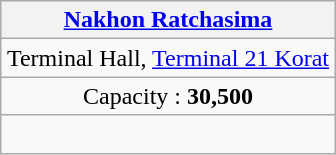<table class="wikitable" style="text-align:center;margin:1em auto;">
<tr>
<th><a href='#'>Nakhon Ratchasima</a></th>
</tr>
<tr>
<td>Terminal Hall, <a href='#'>Terminal 21 Korat</a></td>
</tr>
<tr>
<td>Capacity : <strong>30,500</strong></td>
</tr>
<tr>
<td><br></td>
</tr>
</table>
